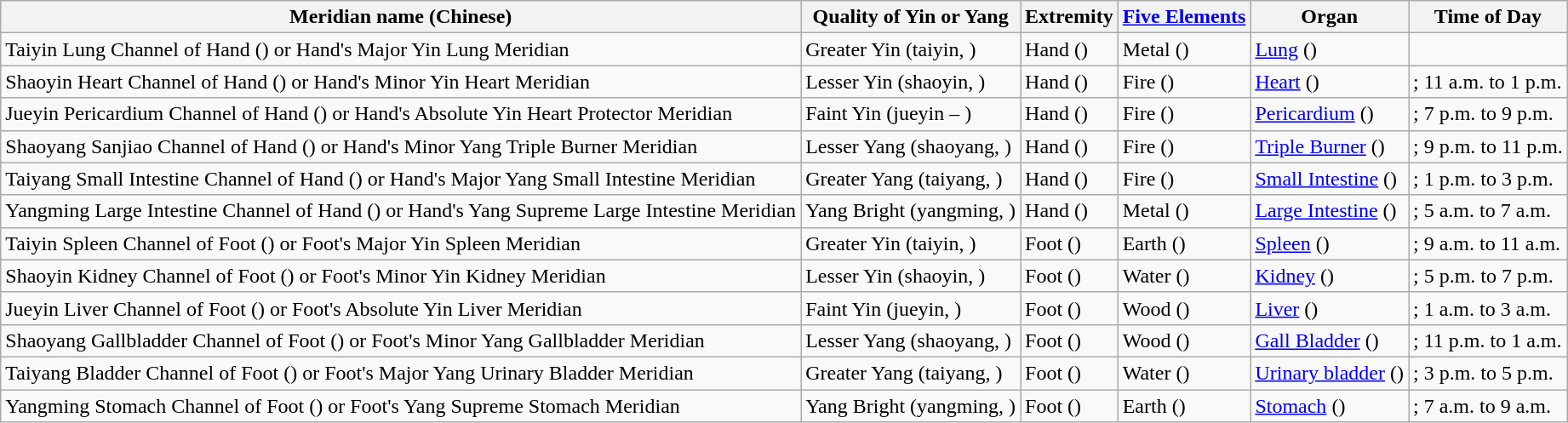<table class="wikitable">
<tr>
<th>Meridian name (Chinese)</th>
<th>Quality of Yin or Yang</th>
<th>Extremity</th>
<th><a href='#'>Five Elements</a></th>
<th>Organ</th>
<th>Time of Day</th>
</tr>
<tr>
<td>Taiyin Lung Channel of Hand () or Hand's Major Yin Lung Meridian</td>
<td>Greater Yin (taiyin, )</td>
<td>Hand ()</td>
<td>Metal ()</td>
<td><a href='#'>Lung</a> ()</td>
<td></td>
</tr>
<tr>
<td>Shaoyin Heart Channel of Hand () or Hand's Minor Yin Heart Meridian</td>
<td>Lesser Yin (shaoyin, )</td>
<td>Hand ()</td>
<td>Fire ()</td>
<td><a href='#'>Heart</a> ()</td>
<td>;  11 a.m. to 1 p.m.</td>
</tr>
<tr>
<td>Jueyin Pericardium Channel of Hand () or Hand's Absolute Yin Heart Protector Meridian</td>
<td>Faint Yin (jueyin – )</td>
<td>Hand ()</td>
<td>Fire ()</td>
<td><a href='#'>Pericardium</a> ()</td>
<td>;  7 p.m. to 9 p.m.</td>
</tr>
<tr>
<td>Shaoyang Sanjiao Channel of Hand () or Hand's Minor Yang Triple Burner Meridian</td>
<td>Lesser Yang (shaoyang, )</td>
<td>Hand ()</td>
<td>Fire ()</td>
<td><a href='#'>Triple Burner</a> ()</td>
<td>;  9 p.m. to 11 p.m.</td>
</tr>
<tr>
<td>Taiyang Small Intestine Channel of Hand () or Hand's Major Yang Small Intestine Meridian</td>
<td>Greater Yang (taiyang, )</td>
<td>Hand ()</td>
<td>Fire ()</td>
<td><a href='#'>Small Intestine</a> ()</td>
<td>;  1 p.m. to 3 p.m.</td>
</tr>
<tr>
<td>Yangming Large Intestine Channel of Hand () or Hand's Yang Supreme Large Intestine Meridian</td>
<td>Yang Bright (yangming, )</td>
<td>Hand ()</td>
<td>Metal ()</td>
<td><a href='#'>Large Intestine</a> ()</td>
<td>;  5 a.m. to 7 a.m.</td>
</tr>
<tr>
<td>Taiyin Spleen Channel of Foot () or Foot's Major Yin Spleen Meridian</td>
<td>Greater Yin (taiyin, )</td>
<td>Foot ()</td>
<td>Earth ()</td>
<td><a href='#'>Spleen</a> ()</td>
<td>;   9 a.m. to 11 a.m.</td>
</tr>
<tr>
<td>Shaoyin Kidney Channel of Foot () or Foot's Minor Yin Kidney Meridian</td>
<td>Lesser Yin (shaoyin, )</td>
<td>Foot ()</td>
<td>Water ()</td>
<td><a href='#'>Kidney</a> ()</td>
<td>;  5 p.m. to 7 p.m.</td>
</tr>
<tr>
<td>Jueyin Liver Channel of Foot () or Foot's Absolute Yin Liver Meridian</td>
<td>Faint Yin (jueyin, )</td>
<td>Foot ()</td>
<td>Wood ()</td>
<td><a href='#'>Liver</a> ()</td>
<td>;  1 a.m. to 3 a.m.</td>
</tr>
<tr>
<td>Shaoyang Gallbladder Channel of Foot () or Foot's Minor Yang Gallbladder Meridian</td>
<td>Lesser Yang (shaoyang, )</td>
<td>Foot ()</td>
<td>Wood ()</td>
<td><a href='#'>Gall Bladder</a> ()</td>
<td>;  11 p.m. to 1 a.m.</td>
</tr>
<tr>
<td>Taiyang Bladder Channel of Foot () or Foot's Major Yang Urinary Bladder Meridian</td>
<td>Greater Yang (taiyang, )</td>
<td>Foot ()</td>
<td>Water ()</td>
<td><a href='#'>Urinary bladder</a> ()</td>
<td>;  3 p.m. to 5 p.m.</td>
</tr>
<tr>
<td>Yangming Stomach Channel of Foot () or Foot's Yang Supreme Stomach Meridian</td>
<td>Yang Bright (yangming, )</td>
<td>Foot ()</td>
<td>Earth ()</td>
<td><a href='#'>Stomach</a> ()</td>
<td>;  7 a.m. to 9 a.m.</td>
</tr>
</table>
